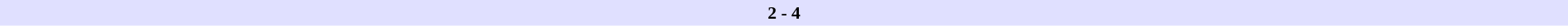<table border=0 cellspacing=0 cellpadding=2 style=font-size:90% width=100%>
<tr bgcolor=#e0e0ff>
<td align=right width=40%></td>
<th>2 - 4</th>
<td align=left width=40%></td>
</tr>
</table>
